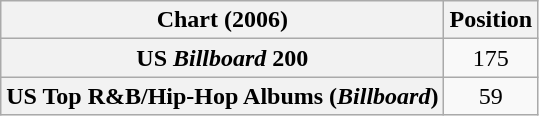<table class="wikitable sortable plainrowheaders" style="text-align:center">
<tr>
<th scope="col">Chart (2006)</th>
<th scope="col">Position</th>
</tr>
<tr>
<th scope="row">US <em>Billboard</em> 200</th>
<td>175</td>
</tr>
<tr>
<th scope="row">US Top R&B/Hip-Hop Albums (<em>Billboard</em>)</th>
<td>59</td>
</tr>
</table>
